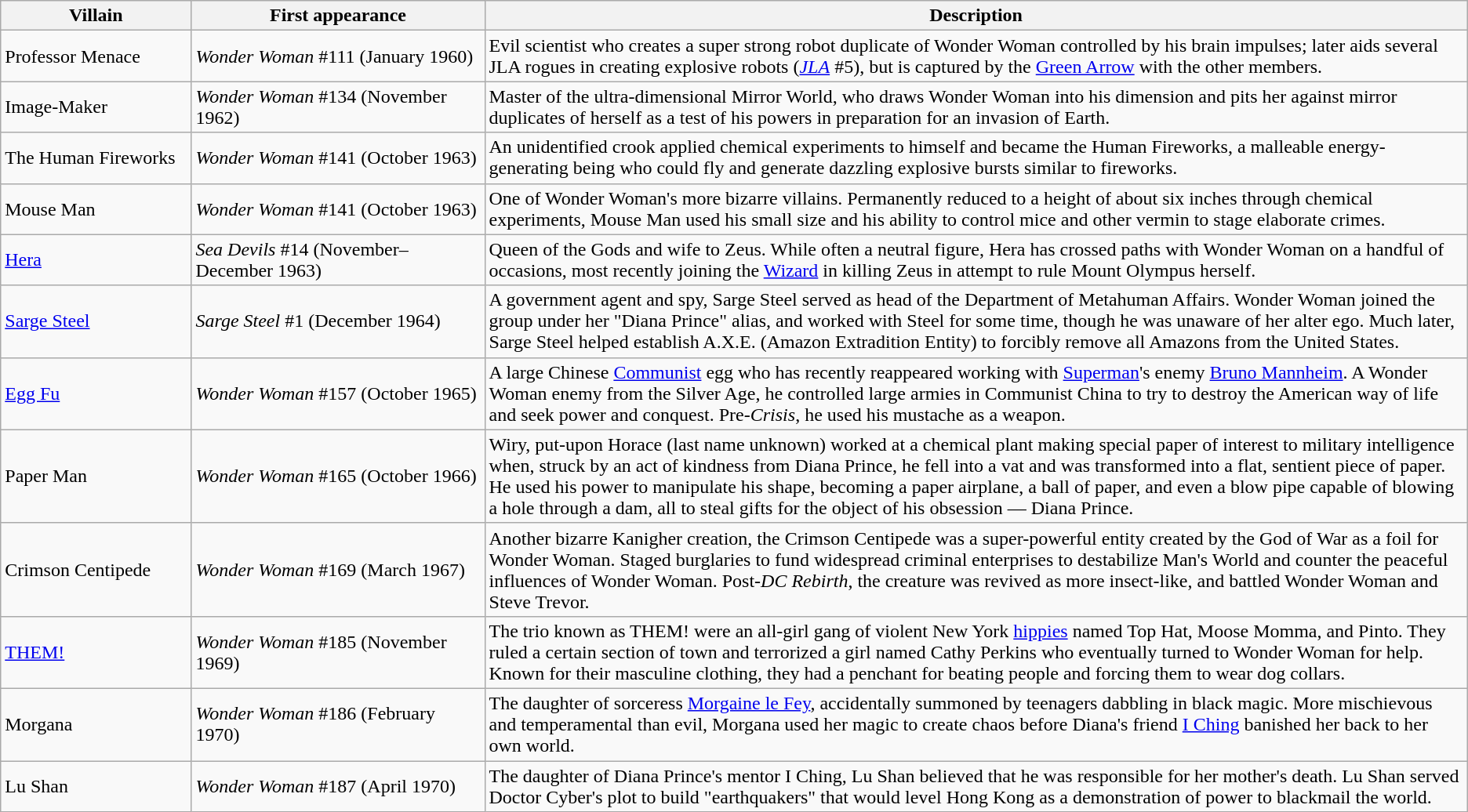<table class="wikitable">
<tr>
<th width="13%">Villain</th>
<th width="20%">First appearance</th>
<th width="67%">Description</th>
</tr>
<tr>
<td>Professor Menace</td>
<td><em>Wonder Woman</em> #111 (January 1960)</td>
<td>Evil scientist who creates a super strong robot duplicate of Wonder Woman controlled by his brain impulses; later aids several JLA rogues in creating explosive robots (<em><a href='#'>JLA</a></em> #5), but is captured by the <a href='#'>Green Arrow</a> with the other members.</td>
</tr>
<tr>
<td>Image-Maker</td>
<td><em>Wonder Woman</em> #134 (November 1962)</td>
<td>Master of the ultra-dimensional Mirror World, who draws Wonder Woman into his dimension and pits her against mirror duplicates of herself as a test of his powers in preparation for an invasion of Earth.</td>
</tr>
<tr>
<td>The Human Fireworks</td>
<td><em>Wonder Woman</em> #141 (October 1963)</td>
<td>An unidentified crook applied chemical experiments to himself and became the Human Fireworks, a malleable energy-generating being who could fly and generate dazzling explosive bursts similar to fireworks.</td>
</tr>
<tr>
<td>Mouse Man</td>
<td><em>Wonder Woman</em> #141 (October 1963)</td>
<td>One of Wonder Woman's more bizarre villains. Permanently reduced to a height of about six inches through chemical experiments, Mouse Man used his small size and his ability to control mice and other vermin to stage elaborate crimes.</td>
</tr>
<tr>
<td><a href='#'>Hera</a></td>
<td><em>Sea Devils</em> #14 (November–December 1963)</td>
<td>Queen of the Gods and wife to Zeus. While often a neutral figure, Hera has crossed paths with Wonder Woman on a handful of occasions, most recently joining the <a href='#'>Wizard</a> in killing Zeus in attempt to rule Mount Olympus herself.</td>
</tr>
<tr>
<td><a href='#'>Sarge Steel</a></td>
<td><em>Sarge Steel</em> #1 (December 1964)</td>
<td>A government agent and spy, Sarge Steel served as head of the Department of Metahuman Affairs. Wonder Woman joined the group under her "Diana Prince" alias, and worked with Steel for some time, though he was unaware of her alter ego. Much later, Sarge Steel helped establish A.X.E. (Amazon Extradition Entity) to forcibly remove all Amazons from the United States.</td>
</tr>
<tr>
<td><a href='#'>Egg Fu</a></td>
<td><em>Wonder Woman</em> #157 (October 1965)</td>
<td>A large Chinese <a href='#'>Communist</a> egg who has recently reappeared working with <a href='#'>Superman</a>'s enemy <a href='#'>Bruno Mannheim</a>. A Wonder Woman enemy from the Silver Age, he controlled large armies in Communist China to try to destroy the American way of life and seek power and conquest. Pre-<em>Crisis</em>, he used his mustache as a weapon.</td>
</tr>
<tr>
<td>Paper Man</td>
<td><em>Wonder Woman</em> #165 (October 1966)</td>
<td>Wiry, put-upon Horace (last name unknown) worked at a chemical plant making special paper of interest to military intelligence when, struck by an act of kindness from Diana Prince, he fell into a vat and was transformed into a flat, sentient piece of paper. He used his power to manipulate his shape, becoming a paper airplane, a ball of paper, and even a blow pipe capable of blowing a hole through a dam, all to steal gifts for the object of his obsession — Diana Prince.</td>
</tr>
<tr>
<td>Crimson Centipede</td>
<td><em>Wonder Woman</em> #169 (March 1967)</td>
<td>Another bizarre Kanigher creation, the Crimson Centipede was a super-powerful entity created by the God of War as a foil for Wonder Woman. Staged burglaries to fund widespread criminal enterprises to destabilize Man's World and counter the peaceful influences of Wonder Woman. Post-<em>DC Rebirth</em>, the creature was revived as more insect-like, and battled Wonder Woman and Steve Trevor.</td>
</tr>
<tr>
<td><a href='#'>THEM!</a></td>
<td><em>Wonder Woman</em> #185 (November 1969)</td>
<td>The trio known as THEM! were an all-girl gang of violent New York <a href='#'>hippies</a> named Top Hat, Moose Momma, and Pinto. They ruled a certain section of town and terrorized a girl named Cathy Perkins who eventually turned to Wonder Woman for help. Known for their masculine clothing, they had a penchant for beating people and forcing them to wear dog collars.</td>
</tr>
<tr>
<td>Morgana</td>
<td><em>Wonder Woman</em> #186 (February 1970)</td>
<td>The daughter of sorceress <a href='#'>Morgaine le Fey</a>, accidentally summoned by teenagers dabbling in black magic. More mischievous and temperamental than evil, Morgana used her magic to create chaos before Diana's friend <a href='#'>I Ching</a> banished her back to her own world.</td>
</tr>
<tr>
<td>Lu Shan</td>
<td><em>Wonder Woman</em> #187 (April 1970)</td>
<td>The daughter of Diana Prince's mentor I Ching, Lu Shan believed that he was responsible for her mother's death. Lu Shan served Doctor Cyber's plot to build "earthquakers" that would level Hong Kong as a demonstration of power to blackmail the world.</td>
</tr>
</table>
